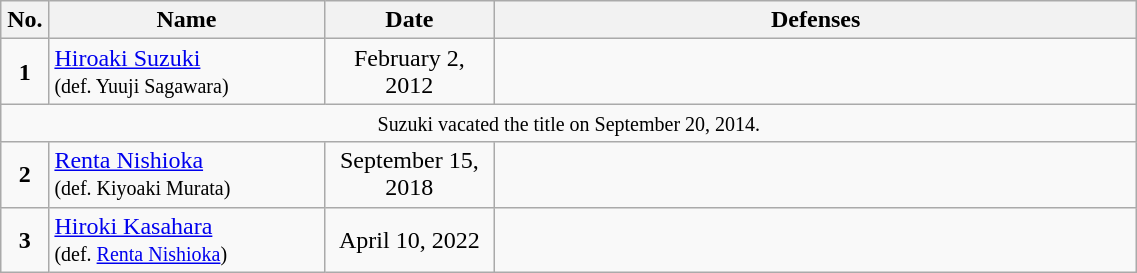<table class="wikitable" style="width:60%; font-size:100%;">
<tr>
<th style= width:1%;">No.</th>
<th style= width:21%;">Name</th>
<th style=width:13%;">Date</th>
<th style= width:49%;">Defenses</th>
</tr>
<tr>
<td align=center><strong>1</strong></td>
<td align=left> <a href='#'>Hiroaki Suzuki</a> <br><small>(def. Yuuji Sagawara)</small></td>
<td align=center>February 2, 2012</td>
<td></td>
</tr>
<tr>
<td colspan=4 align=center><small>Suzuki vacated the title on September 20, 2014.</small></td>
</tr>
<tr>
<td align=center><strong>2</strong></td>
<td align=left> <a href='#'>Renta Nishioka</a> <br><small>(def. Kiyoaki Murata)</small></td>
<td align=center>September 15, 2018</td>
<td></td>
</tr>
<tr>
<td align=center><strong>3</strong></td>
<td align=left> <a href='#'>Hiroki Kasahara</a> <br><small>(def. <a href='#'>Renta Nishioka</a>)</small></td>
<td align=center>April 10, 2022</td>
<td></td>
</tr>
</table>
